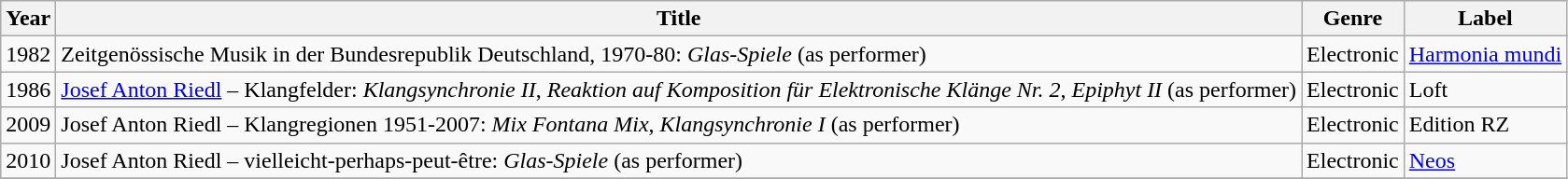<table class="wikitable">
<tr>
<th>Year</th>
<th>Title</th>
<th>Genre</th>
<th>Label</th>
</tr>
<tr>
<td>1982</td>
<td>Zeitgenössische Musik in der Bundesrepublik Deutschland, 1970-80: <em>Glas-Spiele</em> (as performer)</td>
<td>Electronic</td>
<td><a href='#'>Harmonia mundi</a></td>
</tr>
<tr>
<td>1986</td>
<td><a href='#'>Josef Anton Riedl</a> – Klangfelder: <em>Klangsynchronie II</em>, <em>Reaktion auf Komposition für Elektronische Klänge Nr. 2</em>, <em>Epiphyt II</em> (as performer)</td>
<td>Electronic</td>
<td>Loft</td>
</tr>
<tr>
<td>2009</td>
<td>Josef Anton Riedl – Klangregionen 1951-2007: <em>Mix Fontana Mix</em>, <em>Klangsynchronie I</em> (as performer)</td>
<td>Electronic</td>
<td>Edition RZ</td>
</tr>
<tr>
<td>2010</td>
<td>Josef Anton Riedl – vielleicht-perhaps-peut-être: <em>Glas-Spiele</em> (as performer)</td>
<td>Electronic</td>
<td><a href='#'>Neos</a></td>
</tr>
<tr>
</tr>
</table>
